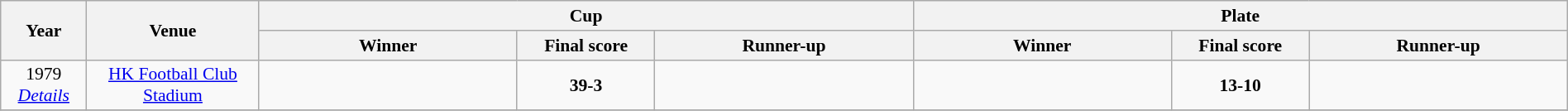<table class="wikitable" style="font-size:90%; width: 100%; text-align: center;">
<tr>
<th rowspan=2 width=5%>Year</th>
<th rowspan=2 width=10%>Venue</th>
<th colspan=3>Cup</th>
<th colspan=3>Plate</th>
</tr>
<tr>
<th width=15%>Winner</th>
<th width=8%>Final score</th>
<th width=15%>Runner-up</th>
<th width=15%>Winner</th>
<th width=8%>Final score</th>
<th width=15%>Runner-up</th>
</tr>
<tr>
<td>1979<br> <em><a href='#'>Details</a></em></td>
<td><a href='#'>HK Football Club Stadium</a></td>
<td><strong></strong></td>
<td><strong>39-3</strong></td>
<td></td>
<td></td>
<td><strong>13-10</strong></td>
<td></td>
</tr>
<tr>
</tr>
</table>
